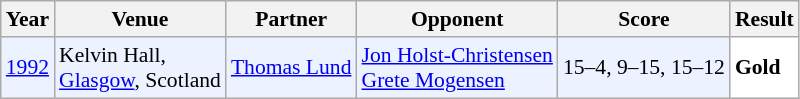<table class="sortable wikitable" style="font-size: 90%;">
<tr>
<th>Year</th>
<th>Venue</th>
<th>Partner</th>
<th>Opponent</th>
<th>Score</th>
<th>Result</th>
</tr>
<tr style="background:#ECF2FF">
<td align="center"><a href='#'>1992</a></td>
<td align="left">Kelvin Hall,<br><a href='#'>Glasgow</a>, Scotland</td>
<td align="left"> <a href='#'>Thomas Lund</a></td>
<td align="left"> <a href='#'>Jon Holst-Christensen</a> <br>  <a href='#'>Grete Mogensen</a></td>
<td align="left">15–4, 9–15, 15–12</td>
<td style="text-align:left; background: white"> <strong>Gold</strong></td>
</tr>
</table>
